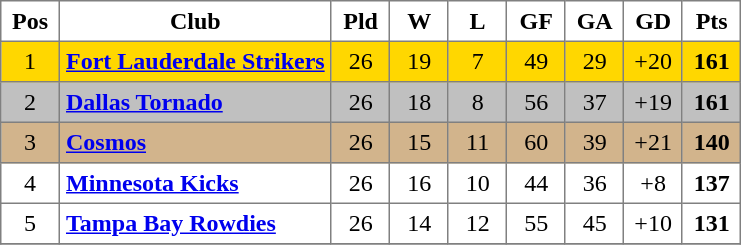<table class="toccolours" border="1" cellpadding="4" cellspacing="0" style="text-align:center; border-collapse: collapse; margin:0;">
<tr>
<th width=30>Pos</th>
<th>Club</th>
<th width=30>Pld</th>
<th width=30>W</th>
<th width=30>L</th>
<th width=30>GF</th>
<th width=30>GA</th>
<th width=30>GD</th>
<th width=30>Pts</th>
</tr>
<tr bgcolor="gold">
<td>1</td>
<td align=left><strong><a href='#'>Fort Lauderdale Strikers</a></strong></td>
<td>26</td>
<td>19</td>
<td>7</td>
<td>49</td>
<td>29</td>
<td>+20</td>
<td><strong>161</strong></td>
</tr>
<tr bgcolor="silver">
<td>2</td>
<td align=left><strong><a href='#'>Dallas Tornado</a></strong></td>
<td>26</td>
<td>18</td>
<td>8</td>
<td>56</td>
<td>37</td>
<td>+19</td>
<td><strong>161</strong></td>
</tr>
<tr bgcolor="tan">
<td>3</td>
<td align=left><strong><a href='#'>Cosmos</a></strong></td>
<td>26</td>
<td>15</td>
<td>11</td>
<td>60</td>
<td>39</td>
<td>+21</td>
<td><strong>140</strong></td>
</tr>
<tr>
<td>4</td>
<td align=left><strong><a href='#'>Minnesota Kicks</a></strong></td>
<td>26</td>
<td>16</td>
<td>10</td>
<td>44</td>
<td>36</td>
<td>+8</td>
<td><strong>137</strong></td>
</tr>
<tr>
<td>5</td>
<td align=left><strong><a href='#'>Tampa Bay Rowdies</a></strong></td>
<td>26</td>
<td>14</td>
<td>12</td>
<td>55</td>
<td>45</td>
<td>+10</td>
<td><strong>131</strong></td>
</tr>
<tr>
</tr>
</table>
